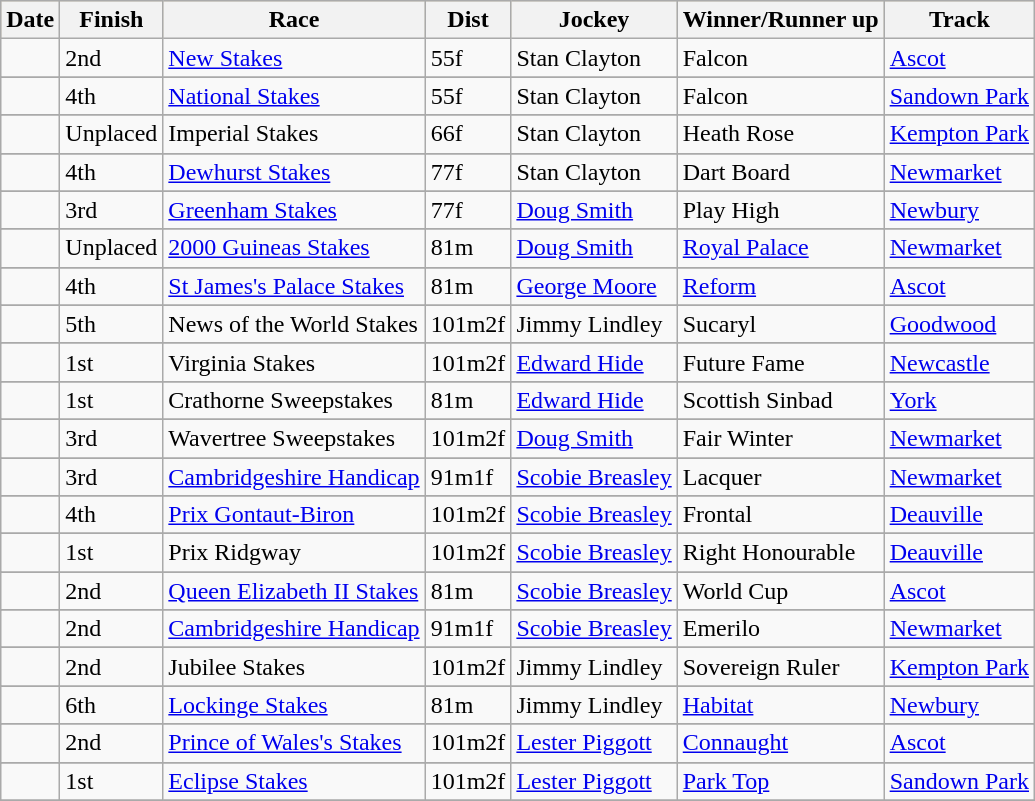<table class = "wikitable sortable" | border="1" cellpadding="1" style="text-align:centre; margin-left:1em; float:centre; border-collapse: collapse; font-size:100%">
<tr style="background:#dacaa4; text-align:center;">
<th><strong>Date</strong></th>
<th><strong>Finish</strong></th>
<th><strong>Race</strong></th>
<th><strong>Dist</strong></th>
<th><strong>Jockey</strong></th>
<th><strong>Winner/Runner up </strong></th>
<th><strong>Track</strong></th>
</tr>
<tr>
<td></td>
<td>2nd</td>
<td><a href='#'>New Stakes</a></td>
<td><span>5</span>5f</td>
<td>Stan Clayton</td>
<td>Falcon</td>
<td><a href='#'>Ascot</a></td>
</tr>
<tr>
</tr>
<tr>
<td></td>
<td>4th</td>
<td><a href='#'>National Stakes</a></td>
<td><span>5</span>5f</td>
<td>Stan Clayton</td>
<td>Falcon</td>
<td><a href='#'>Sandown Park</a></td>
</tr>
<tr>
</tr>
<tr>
<td></td>
<td>Unplaced</td>
<td>Imperial Stakes</td>
<td><span>6</span>6f</td>
<td>Stan Clayton</td>
<td>Heath Rose</td>
<td><a href='#'>Kempton Park</a></td>
</tr>
<tr>
</tr>
<tr>
<td></td>
<td>4th</td>
<td><a href='#'>Dewhurst Stakes</a></td>
<td><span>7</span>7f</td>
<td>Stan Clayton</td>
<td>Dart Board</td>
<td><a href='#'>Newmarket</a></td>
</tr>
<tr>
</tr>
<tr>
<td></td>
<td>3rd</td>
<td><a href='#'>Greenham Stakes</a></td>
<td><span>7</span>7f</td>
<td><a href='#'>Doug Smith</a></td>
<td>Play High</td>
<td><a href='#'>Newbury</a></td>
</tr>
<tr>
</tr>
<tr>
<td></td>
<td>Unplaced</td>
<td><a href='#'>2000 Guineas Stakes</a></td>
<td><span>8</span>1m</td>
<td><a href='#'>Doug Smith</a></td>
<td><a href='#'>Royal Palace</a></td>
<td><a href='#'>Newmarket</a></td>
</tr>
<tr>
</tr>
<tr>
<td></td>
<td>4th</td>
<td><a href='#'>St James's Palace Stakes</a></td>
<td><span>8</span>1m</td>
<td><a href='#'>George Moore</a></td>
<td><a href='#'>Reform</a></td>
<td><a href='#'>Ascot</a></td>
</tr>
<tr>
</tr>
<tr>
<td></td>
<td>5th</td>
<td>News of the World Stakes</td>
<td><span>10</span>1m2f</td>
<td>Jimmy Lindley</td>
<td>Sucaryl</td>
<td><a href='#'>Goodwood</a></td>
</tr>
<tr>
</tr>
<tr>
<td></td>
<td>1st</td>
<td>Virginia Stakes</td>
<td><span>10</span>1m2f</td>
<td><a href='#'>Edward Hide</a></td>
<td>Future Fame</td>
<td><a href='#'>Newcastle</a></td>
</tr>
<tr>
</tr>
<tr>
<td></td>
<td>1st</td>
<td>Crathorne Sweepstakes</td>
<td><span>8</span>1m</td>
<td><a href='#'>Edward Hide</a></td>
<td>Scottish Sinbad</td>
<td><a href='#'>York</a></td>
</tr>
<tr>
</tr>
<tr>
<td></td>
<td>3rd</td>
<td>Wavertree Sweepstakes</td>
<td><span>10</span>1m2f</td>
<td><a href='#'>Doug Smith</a></td>
<td>Fair Winter</td>
<td><a href='#'>Newmarket</a></td>
</tr>
<tr>
</tr>
<tr>
<td></td>
<td>3rd</td>
<td><a href='#'>Cambridgeshire Handicap</a></td>
<td><span>9</span>1m1f</td>
<td><a href='#'>Scobie Breasley</a></td>
<td>Lacquer</td>
<td><a href='#'>Newmarket</a></td>
</tr>
<tr>
</tr>
<tr>
<td></td>
<td>4th</td>
<td><a href='#'>Prix Gontaut-Biron</a></td>
<td><span>10</span>1m2f</td>
<td><a href='#'>Scobie Breasley</a></td>
<td>Frontal</td>
<td><a href='#'>Deauville</a></td>
</tr>
<tr>
</tr>
<tr>
<td></td>
<td>1st</td>
<td>Prix Ridgway</td>
<td><span>10</span>1m2f</td>
<td><a href='#'>Scobie Breasley</a></td>
<td>Right Honourable</td>
<td><a href='#'>Deauville</a></td>
</tr>
<tr>
</tr>
<tr>
<td></td>
<td>2nd</td>
<td><a href='#'>Queen Elizabeth II Stakes</a></td>
<td><span>8</span>1m</td>
<td><a href='#'>Scobie Breasley</a></td>
<td>World Cup</td>
<td><a href='#'>Ascot</a></td>
</tr>
<tr>
</tr>
<tr>
<td></td>
<td>2nd</td>
<td><a href='#'>Cambridgeshire Handicap</a></td>
<td><span>9</span>1m1f</td>
<td><a href='#'>Scobie Breasley</a></td>
<td>Emerilo</td>
<td><a href='#'>Newmarket</a></td>
</tr>
<tr>
</tr>
<tr>
<td></td>
<td>2nd</td>
<td>Jubilee Stakes</td>
<td><span>10</span>1m2f</td>
<td>Jimmy Lindley</td>
<td>Sovereign Ruler</td>
<td><a href='#'>Kempton Park</a></td>
</tr>
<tr>
</tr>
<tr>
<td></td>
<td>6th</td>
<td><a href='#'>Lockinge Stakes</a></td>
<td><span>8</span>1m</td>
<td>Jimmy Lindley</td>
<td><a href='#'>Habitat</a></td>
<td><a href='#'>Newbury</a></td>
</tr>
<tr>
</tr>
<tr>
<td></td>
<td>2nd</td>
<td><a href='#'>Prince of Wales's Stakes</a></td>
<td><span>10</span>1m2f</td>
<td><a href='#'>Lester Piggott</a></td>
<td><a href='#'>Connaught</a></td>
<td><a href='#'>Ascot</a></td>
</tr>
<tr>
</tr>
<tr>
<td></td>
<td>1st</td>
<td><a href='#'>Eclipse Stakes</a></td>
<td><span>10</span>1m2f</td>
<td><a href='#'>Lester Piggott</a></td>
<td><a href='#'>Park Top</a></td>
<td><a href='#'>Sandown Park</a></td>
</tr>
<tr>
</tr>
</table>
